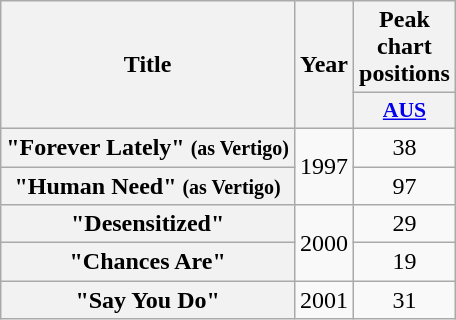<table class="wikitable plainrowheaders">
<tr>
<th rowspan="2">Title</th>
<th rowspan="2">Year</th>
<th colspan="1">Peak chart positions</th>
</tr>
<tr>
<th scope="col" style="width:3em;font-size:90%;"><a href='#'>AUS</a><br></th>
</tr>
<tr>
<th scope="row">"Forever Lately" <small>(as Vertigo)</small></th>
<td rowspan="2">1997</td>
<td align="center">38</td>
</tr>
<tr>
<th scope="row">"Human Need" <small>(as Vertigo)</small></th>
<td align="center">97</td>
</tr>
<tr>
<th scope="row">"Desensitized"</th>
<td rowspan="2">2000</td>
<td align="center">29</td>
</tr>
<tr>
<th scope="row">"Chances Are"</th>
<td align="center">19</td>
</tr>
<tr>
<th scope="row">"Say You Do"</th>
<td>2001</td>
<td align="center">31</td>
</tr>
</table>
